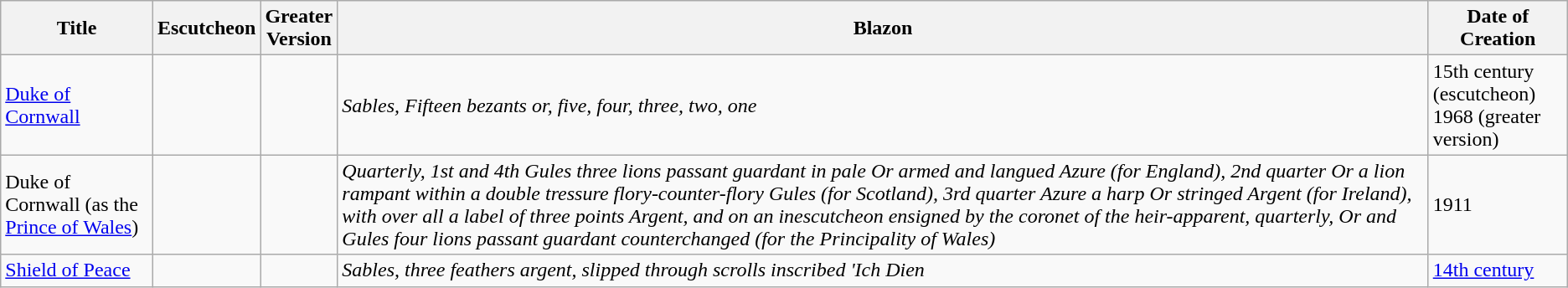<table class="wikitable">
<tr>
<th>Title</th>
<th>Escutcheon</th>
<th>Greater <br> Version</th>
<th>Blazon</th>
<th>Date of <br> Creation</th>
</tr>
<tr>
<td><a href='#'>Duke of Cornwall</a></td>
<td></td>
<td></td>
<td><em>Sables, Fifteen bezants or, five, four, three, two, one</em></td>
<td>15th century (escutcheon)<br>1968 (greater version)</td>
</tr>
<tr>
<td>Duke of Cornwall (as the <a href='#'>Prince of Wales</a>)</td>
<td></td>
<td></td>
<td><em>Quarterly, 1st and 4th Gules three lions passant guardant in pale Or armed and langued Azure (for England), 2nd quarter Or a lion rampant within a double tressure flory-counter-flory Gules (for Scotland), 3rd quarter Azure a harp Or stringed Argent (for Ireland), with over all a label of three points Argent, and on an inescutcheon ensigned by the coronet of the heir-apparent, quarterly, Or and Gules four lions passant guardant counterchanged (for the Principality of Wales)</em></td>
<td>1911</td>
</tr>
<tr>
<td><a href='#'>Shield of Peace</a></td>
<td colspan = "1"></td>
<td></td>
<td><em>Sables, three feathers argent, slipped through scrolls inscribed 'Ich Dien<strong></td>
<td><a href='#'>14th century</a></td>
</tr>
</table>
